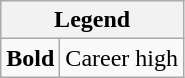<table class="wikitable mw-collapsible mw-collapsed">
<tr>
<th colspan="2">Legend</th>
</tr>
<tr>
<td><strong>Bold</strong></td>
<td>Career high</td>
</tr>
</table>
